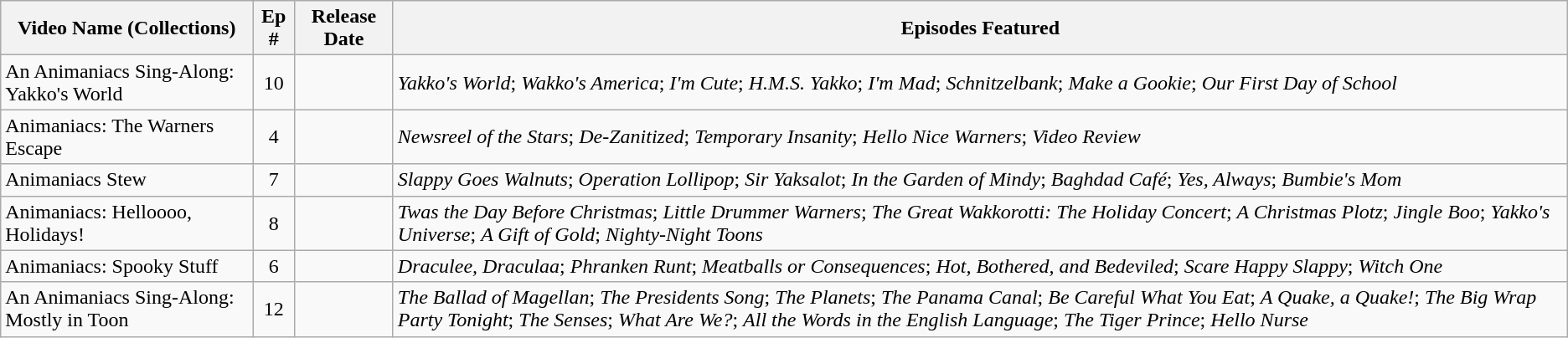<table class="wikitable">
<tr>
<th>Video Name (Collections)</th>
<th>Ep #</th>
<th>Release Date</th>
<th>Episodes Featured</th>
</tr>
<tr>
<td>An Animaniacs Sing-Along: Yakko's World</td>
<td align="center">10</td>
<td></td>
<td><em>Yakko's World</em>; <em>Wakko's America</em>; <em>I'm Cute</em>;  <em>H.M.S. Yakko</em>; <em>I'm Mad</em>; <em>Schnitzelbank</em>; <em>Make a Gookie</em>; <em>Our First Day of School</em></td>
</tr>
<tr>
<td>Animaniacs: The Warners Escape</td>
<td align="center">4</td>
<td></td>
<td><em>Newsreel of the Stars</em>; <em>De-Zanitized</em>; <em>Temporary Insanity</em>; <em>Hello Nice Warners</em>; <em>Video Review</em></td>
</tr>
<tr>
<td>Animaniacs Stew</td>
<td align="center">7</td>
<td></td>
<td><em>Slappy Goes Walnuts</em>; <em>Operation Lollipop</em>; <em>Sir Yaksalot</em>; <em>In the Garden of Mindy</em>; <em>Baghdad Café</em>; <em>Yes, Always</em>; <em>Bumbie's Mom</em></td>
</tr>
<tr>
<td>Animaniacs: Helloooo, Holidays!</td>
<td align="center">8</td>
<td></td>
<td><em>Twas the Day Before Christmas</em>; <em>Little Drummer Warners</em>; <em>The Great Wakkorotti: The Holiday Concert</em>; <em>A Christmas Plotz</em>; <em>Jingle Boo</em>; <em>Yakko's Universe</em>; <em>A Gift of Gold</em>; <em>Nighty-Night Toons</em></td>
</tr>
<tr>
<td>Animaniacs: Spooky Stuff</td>
<td align="center">6</td>
<td></td>
<td><em>Draculee, Draculaa</em>; <em>Phranken Runt</em>; <em>Meatballs or Consequences</em>; <em>Hot, Bothered, and Bedeviled</em>; <em>Scare Happy Slappy</em>; <em>Witch One</em></td>
</tr>
<tr>
<td>An Animaniacs Sing-Along: Mostly in Toon</td>
<td align="center">12</td>
<td></td>
<td><em>The Ballad of Magellan</em>; <em>The Presidents Song</em>; <em>The Planets</em>; <em>The Panama Canal</em>; <em>Be Careful What You Eat</em>; <em>A Quake, a Quake!</em>; <em>The Big Wrap Party Tonight</em>; <em>The Senses</em>; <em>What Are We?</em>; <em>All the Words in the English Language</em>; <em>The Tiger Prince</em>; <em>Hello Nurse</em></td>
</tr>
</table>
